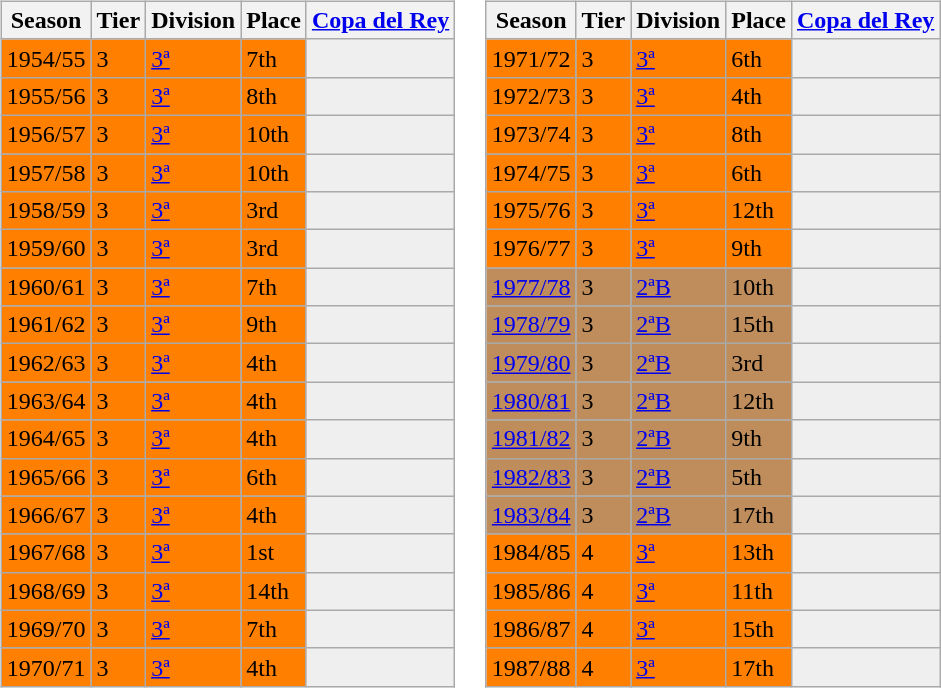<table>
<tr>
<td valign="top" width=0%><br><table class="wikitable">
<tr style="background:#f0f6fa;">
<th><strong>Season</strong></th>
<th><strong>Tier</strong></th>
<th><strong>Division</strong></th>
<th><strong>Place</strong></th>
<th><strong><a href='#'>Copa del Rey</a></strong></th>
</tr>
<tr>
<td style="background:#FF7F00;">1954/55</td>
<td style="background:#FF7F00;">3</td>
<td style="background:#FF7F00;"><a href='#'>3ª</a></td>
<td style="background:#FF7F00;">7th</td>
<th style="background:#efefef;"></th>
</tr>
<tr>
<td style="background:#FF7F00;">1955/56</td>
<td style="background:#FF7F00;">3</td>
<td style="background:#FF7F00;"><a href='#'>3ª</a></td>
<td style="background:#FF7F00;">8th</td>
<th style="background:#efefef;"></th>
</tr>
<tr>
<td style="background:#FF7F00;">1956/57</td>
<td style="background:#FF7F00;">3</td>
<td style="background:#FF7F00;"><a href='#'>3ª</a></td>
<td style="background:#FF7F00;">10th</td>
<th style="background:#efefef;"></th>
</tr>
<tr>
<td style="background:#FF7F00;">1957/58</td>
<td style="background:#FF7F00;">3</td>
<td style="background:#FF7F00;"><a href='#'>3ª</a></td>
<td style="background:#FF7F00;">10th</td>
<th style="background:#efefef;"></th>
</tr>
<tr>
<td style="background:#FF7F00;">1958/59</td>
<td style="background:#FF7F00;">3</td>
<td style="background:#FF7F00;"><a href='#'>3ª</a></td>
<td style="background:#FF7F00;">3rd</td>
<th style="background:#efefef;"></th>
</tr>
<tr>
<td style="background:#FF7F00;">1959/60</td>
<td style="background:#FF7F00;">3</td>
<td style="background:#FF7F00;"><a href='#'>3ª</a></td>
<td style="background:#FF7F00;">3rd</td>
<th style="background:#efefef;"></th>
</tr>
<tr>
<td style="background:#FF7F00;">1960/61</td>
<td style="background:#FF7F00;">3</td>
<td style="background:#FF7F00;"><a href='#'>3ª</a></td>
<td style="background:#FF7F00;">7th</td>
<th style="background:#efefef;"></th>
</tr>
<tr>
<td style="background:#FF7F00;">1961/62</td>
<td style="background:#FF7F00;">3</td>
<td style="background:#FF7F00;"><a href='#'>3ª</a></td>
<td style="background:#FF7F00;">9th</td>
<th style="background:#efefef;"></th>
</tr>
<tr>
<td style="background:#FF7F00;">1962/63</td>
<td style="background:#FF7F00;">3</td>
<td style="background:#FF7F00;"><a href='#'>3ª</a></td>
<td style="background:#FF7F00;">4th</td>
<th style="background:#efefef;"></th>
</tr>
<tr>
<td style="background:#FF7F00;">1963/64</td>
<td style="background:#FF7F00;">3</td>
<td style="background:#FF7F00;"><a href='#'>3ª</a></td>
<td style="background:#FF7F00;">4th</td>
<th style="background:#efefef;"></th>
</tr>
<tr>
<td style="background:#FF7F00;">1964/65</td>
<td style="background:#FF7F00;">3</td>
<td style="background:#FF7F00;"><a href='#'>3ª</a></td>
<td style="background:#FF7F00;">4th</td>
<th style="background:#efefef;"></th>
</tr>
<tr>
<td style="background:#FF7F00;">1965/66</td>
<td style="background:#FF7F00;">3</td>
<td style="background:#FF7F00;"><a href='#'>3ª</a></td>
<td style="background:#FF7F00;">6th</td>
<th style="background:#efefef;"></th>
</tr>
<tr>
<td style="background:#FF7F00;">1966/67</td>
<td style="background:#FF7F00;">3</td>
<td style="background:#FF7F00;"><a href='#'>3ª</a></td>
<td style="background:#FF7F00;">4th</td>
<th style="background:#efefef;"></th>
</tr>
<tr>
<td style="background:#FF7F00;">1967/68</td>
<td style="background:#FF7F00;">3</td>
<td style="background:#FF7F00;"><a href='#'>3ª</a></td>
<td style="background:#FF7F00;">1st</td>
<th style="background:#efefef;"></th>
</tr>
<tr>
<td style="background:#FF7F00;">1968/69</td>
<td style="background:#FF7F00;">3</td>
<td style="background:#FF7F00;"><a href='#'>3ª</a></td>
<td style="background:#FF7F00;">14th</td>
<th style="background:#efefef;"></th>
</tr>
<tr>
<td style="background:#FF7F00;">1969/70</td>
<td style="background:#FF7F00;">3</td>
<td style="background:#FF7F00;"><a href='#'>3ª</a></td>
<td style="background:#FF7F00;">7th</td>
<th style="background:#efefef;"></th>
</tr>
<tr>
<td style="background:#FF7F00;">1970/71</td>
<td style="background:#FF7F00;">3</td>
<td style="background:#FF7F00;"><a href='#'>3ª</a></td>
<td style="background:#FF7F00;">4th</td>
<th style="background:#efefef;"></th>
</tr>
</table>
</td>
<td valign="top" width=0%><br><table class="wikitable">
<tr style="background:#f0f6fa;">
<th><strong>Season</strong></th>
<th><strong>Tier</strong></th>
<th><strong>Division</strong></th>
<th><strong>Place</strong></th>
<th><strong><a href='#'>Copa del Rey</a></strong></th>
</tr>
<tr>
<td style="background:#FF7F00;">1971/72</td>
<td style="background:#FF7F00;">3</td>
<td style="background:#FF7F00;"><a href='#'>3ª</a></td>
<td style="background:#FF7F00;">6th</td>
<th style="background:#efefef;"></th>
</tr>
<tr>
<td style="background:#FF7F00;">1972/73</td>
<td style="background:#FF7F00;">3</td>
<td style="background:#FF7F00;"><a href='#'>3ª</a></td>
<td style="background:#FF7F00;">4th</td>
<th style="background:#efefef;"></th>
</tr>
<tr>
<td style="background:#FF7F00;">1973/74</td>
<td style="background:#FF7F00;">3</td>
<td style="background:#FF7F00;"><a href='#'>3ª</a></td>
<td style="background:#FF7F00;">8th</td>
<th style="background:#efefef;"></th>
</tr>
<tr>
<td style="background:#FF7F00;">1974/75</td>
<td style="background:#FF7F00;">3</td>
<td style="background:#FF7F00;"><a href='#'>3ª</a></td>
<td style="background:#FF7F00;">6th</td>
<th style="background:#efefef;"></th>
</tr>
<tr>
<td style="background:#FF7F00;">1975/76</td>
<td style="background:#FF7F00;">3</td>
<td style="background:#FF7F00;"><a href='#'>3ª</a></td>
<td style="background:#FF7F00;">12th</td>
<th style="background:#efefef;"></th>
</tr>
<tr>
<td style="background:#FF7F00;">1976/77</td>
<td style="background:#FF7F00;">3</td>
<td style="background:#FF7F00;"><a href='#'>3ª</a></td>
<td style="background:#FF7F00;">9th</td>
<th style="background:#efefef;"></th>
</tr>
<tr>
<td style="background:#BF8D5B;"><a href='#'>1977/78</a></td>
<td style="background:#BF8D5B;">3</td>
<td style="background:#BF8D5B;"><a href='#'>2ªB</a></td>
<td style="background:#BF8D5B;">10th</td>
<th style="background:#efefef;"></th>
</tr>
<tr>
<td style="background:#BF8D5B;"><a href='#'>1978/79</a></td>
<td style="background:#BF8D5B;">3</td>
<td style="background:#BF8D5B;"><a href='#'>2ªB</a></td>
<td style="background:#BF8D5B;">15th</td>
<th style="background:#efefef;"></th>
</tr>
<tr>
<td style="background:#BF8D5B;"><a href='#'>1979/80</a></td>
<td style="background:#BF8D5B;">3</td>
<td style="background:#BF8D5B;"><a href='#'>2ªB</a></td>
<td style="background:#BF8D5B;">3rd</td>
<th style="background:#efefef;"></th>
</tr>
<tr>
<td style="background:#BF8D5B;"><a href='#'>1980/81</a></td>
<td style="background:#BF8D5B;">3</td>
<td style="background:#BF8D5B;"><a href='#'>2ªB</a></td>
<td style="background:#BF8D5B;">12th</td>
<th style="background:#efefef;"></th>
</tr>
<tr>
<td style="background:#BF8D5B;"><a href='#'>1981/82</a></td>
<td style="background:#BF8D5B;">3</td>
<td style="background:#BF8D5B;"><a href='#'>2ªB</a></td>
<td style="background:#BF8D5B;">9th</td>
<th style="background:#efefef;"></th>
</tr>
<tr>
<td style="background:#BF8D5B;"><a href='#'>1982/83</a></td>
<td style="background:#BF8D5B;">3</td>
<td style="background:#BF8D5B;"><a href='#'>2ªB</a></td>
<td style="background:#BF8D5B;">5th</td>
<th style="background:#efefef;"></th>
</tr>
<tr>
<td style="background:#BF8D5B;"><a href='#'>1983/84</a></td>
<td style="background:#BF8D5B;">3</td>
<td style="background:#BF8D5B;"><a href='#'>2ªB</a></td>
<td style="background:#BF8D5B;">17th</td>
<th style="background:#efefef;"></th>
</tr>
<tr>
<td style="background:#FF7F00;">1984/85</td>
<td style="background:#FF7F00;">4</td>
<td style="background:#FF7F00;"><a href='#'>3ª</a></td>
<td style="background:#FF7F00;">13th</td>
<th style="background:#efefef;"></th>
</tr>
<tr>
<td style="background:#FF7F00;">1985/86</td>
<td style="background:#FF7F00;">4</td>
<td style="background:#FF7F00;"><a href='#'>3ª</a></td>
<td style="background:#FF7F00;">11th</td>
<th style="background:#efefef;"></th>
</tr>
<tr>
<td style="background:#FF7F00;">1986/87</td>
<td style="background:#FF7F00;">4</td>
<td style="background:#FF7F00;"><a href='#'>3ª</a></td>
<td style="background:#FF7F00;">15th</td>
<th style="background:#efefef;"></th>
</tr>
<tr>
<td style="background:#FF7F00;">1987/88</td>
<td style="background:#FF7F00;">4</td>
<td style="background:#FF7F00;"><a href='#'>3ª</a></td>
<td style="background:#FF7F00;">17th</td>
<th style="background:#efefef;"></th>
</tr>
</table>
</td>
</tr>
</table>
